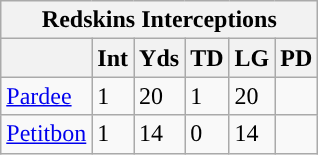<table class="wikitable">
<tr>
<th colspan="6">Redskins Interceptions</th>
</tr>
<tr>
<th></th>
<th>Int</th>
<th>Yds</th>
<th>TD</th>
<th>LG</th>
<th>PD</th>
</tr>
<tr>
<td><a href='#'>Pardee</a></td>
<td>1</td>
<td>20</td>
<td>1</td>
<td>20</td>
<td></td>
</tr>
<tr>
<td><a href='#'>Petitbon</a></td>
<td>1</td>
<td>14</td>
<td>0</td>
<td>14</td>
<td></td>
</tr>
</table>
